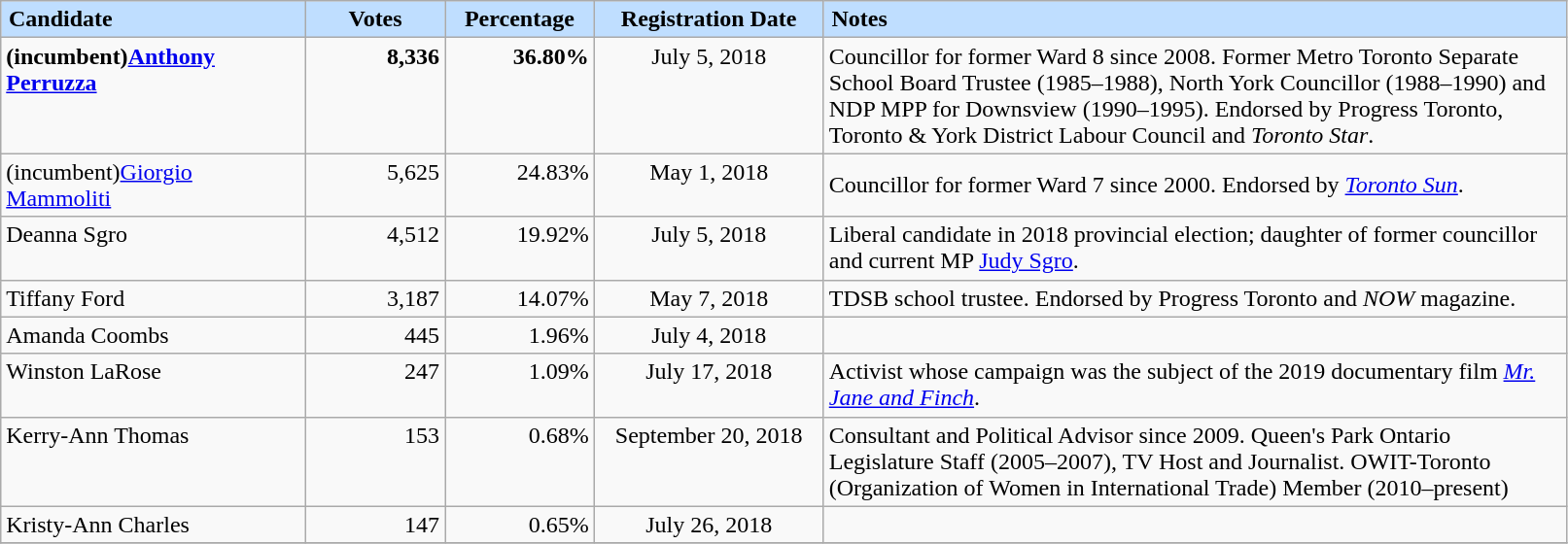<table class="sortable wikitable">
<tr>
<th scope="col" style="background-color:#bfdeff;width:200px;text-align:left;padding-left:5px;">Candidate</th>
<th scope="col" style="background-color:#bfdeff;width:88px;">Votes</th>
<th scope="col" style="background-color:#bfdeff;width:95px;">Percentage</th>
<th scope="col" style="background-color:#bfdeff;width:150px;">Registration Date</th>
<th scope="col" style="background-color:#bfdeff;width:500px;text-align:left;padding-left:5px;">Notes</th>
</tr>
<tr>
<td valign="top"><strong>(incumbent)<a href='#'>Anthony Perruzza</a></strong></td>
<td valign="top" align="right"><strong>8,336</strong></td>
<td valign="top" align="right"><strong>36.80%</strong></td>
<td valign="top" align="center">July 5, 2018</td>
<td>Councillor for former Ward 8 since 2008. Former Metro Toronto Separate School Board Trustee (1985–1988), North York Councillor (1988–1990) and NDP MPP for Downsview (1990–1995). Endorsed by Progress Toronto, Toronto & York District Labour Council and <em>Toronto Star</em>.</td>
</tr>
<tr>
<td valign="top">(incumbent)<a href='#'>Giorgio Mammoliti</a></td>
<td valign="top" align="right">5,625</td>
<td valign="top" align="right">24.83%</td>
<td valign="top" align="center">May 1, 2018</td>
<td>Councillor for former Ward 7 since 2000. Endorsed by <em><a href='#'>Toronto Sun</a></em>.</td>
</tr>
<tr>
<td valign="top">Deanna Sgro</td>
<td valign="top" align="right">4,512</td>
<td valign="top" align="right">19.92%</td>
<td valign="top" align="center">July 5, 2018</td>
<td>Liberal candidate in 2018 provincial election; daughter of former councillor and current MP <a href='#'>Judy Sgro</a>.</td>
</tr>
<tr>
<td valign="top">Tiffany Ford</td>
<td valign="top" align="right">3,187</td>
<td valign="top" align="right">14.07%</td>
<td valign="top" align="center">May 7, 2018</td>
<td>TDSB school trustee. Endorsed by Progress Toronto and <em>NOW</em> magazine.</td>
</tr>
<tr>
<td valign="top">Amanda Coombs</td>
<td valign="top" align="right">445</td>
<td valign="top" align="right">1.96%</td>
<td valign="top" align="center">July 4, 2018</td>
<td></td>
</tr>
<tr>
<td valign="top">Winston LaRose</td>
<td valign="top" align="right">247</td>
<td valign="top" align="right">1.09%</td>
<td valign="top" align="center">July 17, 2018</td>
<td>Activist whose campaign was the subject of the 2019 documentary film <em><a href='#'>Mr. Jane and Finch</a></em>.</td>
</tr>
<tr>
<td valign="top">Kerry-Ann Thomas</td>
<td valign="top" align="right">153</td>
<td valign="top" align="right">0.68%</td>
<td valign="top" align="center">September 20, 2018</td>
<td>Consultant and Political Advisor since 2009. Queen's Park Ontario Legislature Staff (2005–2007), TV Host and Journalist. OWIT-Toronto (Organization of Women in International Trade) Member (2010–present)</td>
</tr>
<tr>
<td valign="top">Kristy-Ann Charles</td>
<td valign="top" align="right">147</td>
<td valign="top" align="right">0.65%</td>
<td valign="top" align="center">July 26, 2018</td>
<td></td>
</tr>
<tr>
</tr>
</table>
